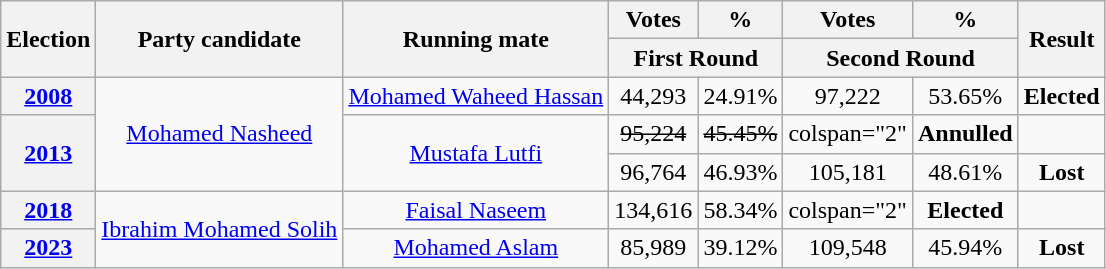<table class=wikitable style=text-align:center>
<tr>
<th rowspan="2"><strong>Election</strong></th>
<th rowspan="2"><strong>Party candidate</strong></th>
<th rowspan="2"><strong>Running mate</strong></th>
<th><strong>Votes</strong></th>
<th><strong>%</strong></th>
<th><strong>Votes</strong></th>
<th><strong>%</strong></th>
<th rowspan="2"><strong>Result</strong></th>
</tr>
<tr>
<th colspan="2">First Round</th>
<th colspan="2">Second Round</th>
</tr>
<tr>
<th><a href='#'>2008</a></th>
<td rowspan="3"><a href='#'>Mohamed Nasheed</a></td>
<td><a href='#'>Mohamed Waheed Hassan</a></td>
<td>44,293</td>
<td>24.91%</td>
<td>97,222</td>
<td>53.65%</td>
<td><strong>Elected</strong> </td>
</tr>
<tr>
<th rowspan="2"><a href='#'>2013</a></th>
<td rowspan="2"><a href='#'>Mustafa Lutfi</a></td>
<td><s>95,224</s></td>
<td><s>45.45%</s></td>
<td>colspan="2" </td>
<td><strong>Annulled</strong> </td>
</tr>
<tr>
<td>96,764</td>
<td>46.93%</td>
<td>105,181</td>
<td>48.61%</td>
<td><strong>Lost</strong> </td>
</tr>
<tr>
<th><a href='#'>2018</a></th>
<td rowspan=2><a href='#'>Ibrahim Mohamed Solih</a></td>
<td><a href='#'>Faisal Naseem</a></td>
<td>134,616</td>
<td>58.34%</td>
<td>colspan="2" </td>
<td><strong>Elected</strong> </td>
</tr>
<tr>
<th><a href='#'>2023</a></th>
<td><a href='#'>Mohamed Aslam</a></td>
<td>85,989</td>
<td>39.12%</td>
<td>109,548</td>
<td>45.94%</td>
<td><strong>Lost</strong> </td>
</tr>
</table>
